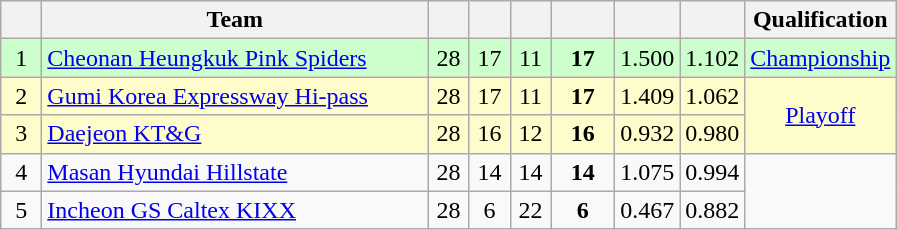<table class="wikitable" style="text-align:center;">
<tr>
<th width=20></th>
<th width=250>Team</th>
<th width=20></th>
<th width=20></th>
<th width=20></th>
<th width=35></th>
<th width=35></th>
<th width=35></th>
<th width=50>Qualification</th>
</tr>
<tr bgcolor=#ccffcc>
<td>1</td>
<td align=left><a href='#'>Cheonan Heungkuk Pink Spiders</a></td>
<td>28</td>
<td>17</td>
<td>11</td>
<td><strong>17</strong></td>
<td>1.500</td>
<td>1.102</td>
<td><a href='#'>Championship</a></td>
</tr>
<tr bgcolor=#fffccc>
<td>2</td>
<td align=left><a href='#'>Gumi Korea Expressway Hi-pass</a></td>
<td>28</td>
<td>17</td>
<td>11</td>
<td><strong>17</strong></td>
<td>1.409</td>
<td>1.062</td>
<td rowspan=2><a href='#'>Playoff</a></td>
</tr>
<tr bgcolor=#fffccc>
<td>3</td>
<td align=left><a href='#'>Daejeon KT&G</a></td>
<td>28</td>
<td>16</td>
<td>12</td>
<td><strong>16</strong></td>
<td>0.932</td>
<td>0.980</td>
</tr>
<tr>
<td>4</td>
<td align=left><a href='#'>Masan Hyundai Hillstate</a></td>
<td>28</td>
<td>14</td>
<td>14</td>
<td><strong>14</strong></td>
<td>1.075</td>
<td>0.994</td>
<td rowspan="3"></td>
</tr>
<tr>
<td>5</td>
<td align=left><a href='#'>Incheon GS Caltex KIXX</a></td>
<td>28</td>
<td>6</td>
<td>22</td>
<td><strong>6</strong></td>
<td>0.467</td>
<td>0.882</td>
</tr>
</table>
